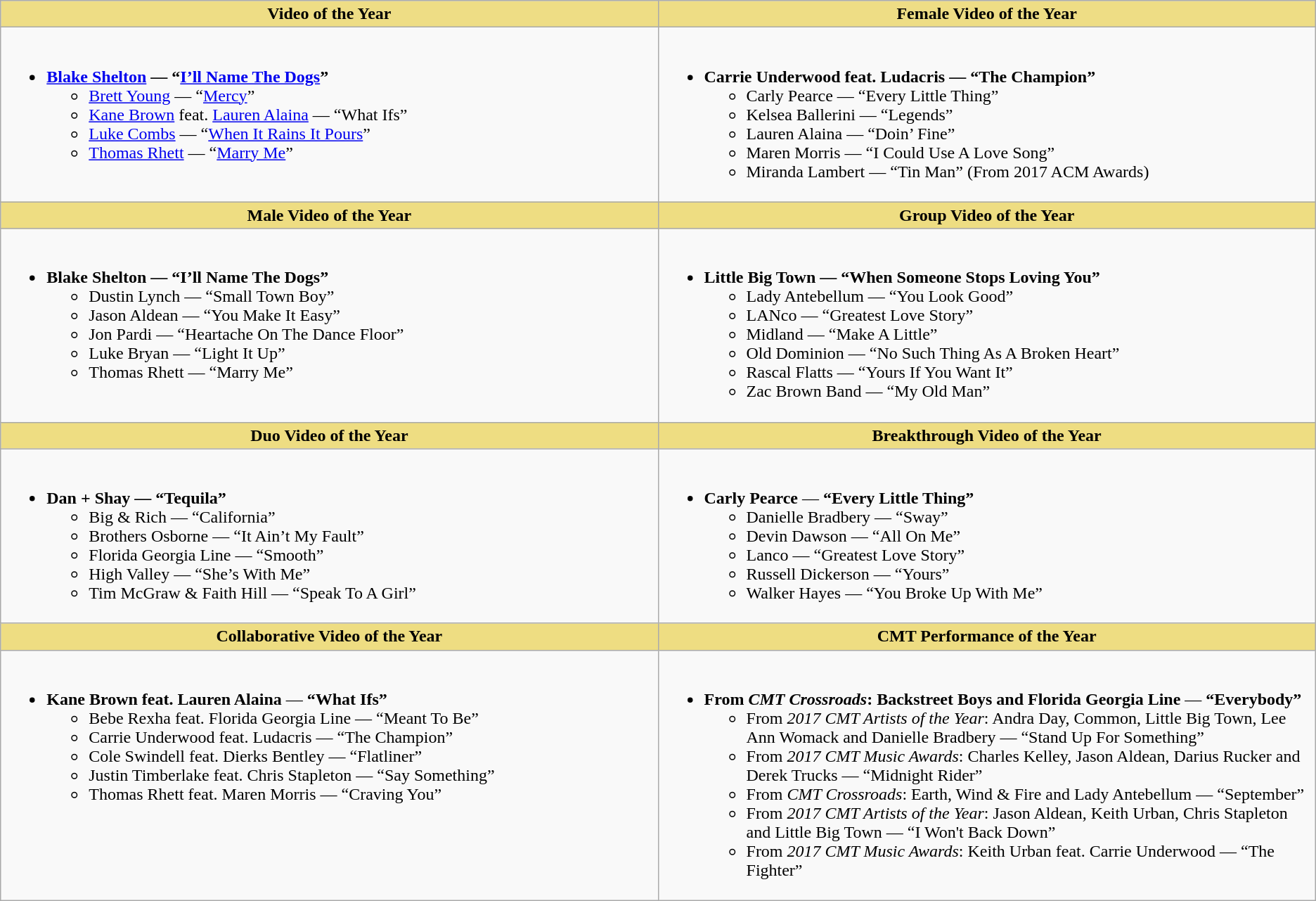<table class="wikitable">
<tr>
<th style="background:#EEDD85;" width="50%">Video of the Year</th>
<th style="background:#EEDD85;" width="50%">Female Video of the Year</th>
</tr>
<tr>
<td valign="top"><br><ul><li><strong><a href='#'>Blake Shelton</a> — “<a href='#'>I’ll Name The Dogs</a>”</strong><ul><li><a href='#'>Brett Young</a> — “<a href='#'>Mercy</a>”</li><li><a href='#'>Kane Brown</a> feat. <a href='#'>Lauren Alaina</a> — “What Ifs”</li><li><a href='#'>Luke Combs</a> — “<a href='#'>When It Rains It Pours</a>”</li><li><a href='#'>Thomas Rhett</a> — “<a href='#'>Marry Me</a>”</li></ul></li></ul></td>
<td valign="top"><br><ul><li><strong>Carrie Underwood feat. Ludacris — “The Champion”</strong><ul><li>Carly Pearce — “Every Little Thing”</li><li>Kelsea Ballerini — “Legends”</li><li>Lauren Alaina — “Doin’ Fine”</li><li>Maren Morris — “I Could Use A Love Song”</li><li>Miranda Lambert — “Tin Man” (From 2017 ACM Awards)</li></ul></li></ul></td>
</tr>
<tr>
<th style="background:#EEDD82; width=50%">Male Video of the Year</th>
<th style="background:#EEDD82; width=50%">Group Video of the Year</th>
</tr>
<tr>
<td valign="top"><br><ul><li><strong>Blake Shelton — “I’ll Name The Dogs”</strong><ul><li>Dustin Lynch — “Small Town Boy”</li><li>Jason Aldean — “You Make It Easy”</li><li>Jon Pardi — “Heartache On The Dance Floor”</li><li>Luke Bryan — “Light It Up”</li><li>Thomas Rhett — “Marry Me”</li></ul></li></ul></td>
<td valign="top"><br><ul><li><strong>Little Big Town — “When Someone Stops Loving You”</strong><ul><li>Lady Antebellum — “You Look Good”</li><li>LANco — “Greatest Love Story”</li><li>Midland — “Make A Little”</li><li>Old Dominion — “No Such Thing As A Broken Heart”</li><li>Rascal Flatts — “Yours If You Want It”</li><li>Zac Brown Band — “My Old Man”</li></ul></li></ul></td>
</tr>
<tr>
<th style="background:#EEDD82; width=50%">Duo Video of the Year</th>
<th style="background:#EEDD82; width=50%">Breakthrough Video of the Year</th>
</tr>
<tr>
<td valign="top"><br><ul><li><strong>Dan + Shay — “Tequila”</strong><ul><li>Big & Rich — “California”</li><li>Brothers Osborne — “It Ain’t My Fault”</li><li>Florida Georgia Line — “Smooth”</li><li>High Valley — “She’s With Me”</li><li>Tim McGraw & Faith Hill — “Speak To A Girl”</li></ul></li></ul></td>
<td valign="top"><br><ul><li><strong>Carly Pearce</strong> — <strong>“Every Little Thing”</strong><ul><li>Danielle Bradbery — “Sway”</li><li>Devin Dawson — “All On Me”</li><li>Lanco — “Greatest Love Story”</li><li>Russell Dickerson — “Yours”</li><li>Walker Hayes — “You Broke Up With Me”</li></ul></li></ul></td>
</tr>
<tr>
<th style="background:#EEDD82; width=50%">Collaborative Video of the Year</th>
<th style="background:#EEDD82; width=50%">CMT Performance of the Year</th>
</tr>
<tr>
<td valign="top"><br><ul><li><strong>Kane Brown feat. Lauren Alaina</strong> — <strong>“What Ifs”</strong><ul><li>Bebe Rexha feat. Florida Georgia Line — “Meant To Be”</li><li>Carrie Underwood feat. Ludacris — “The Champion”</li><li>Cole Swindell feat. Dierks Bentley — “Flatliner”</li><li>Justin Timberlake feat. Chris Stapleton — “Say Something”</li><li>Thomas Rhett feat. Maren Morris — “Craving You”</li></ul></li></ul></td>
<td valign="top"><br><ul><li><strong>From <em>CMT Crossroads</em>: Backstreet Boys and Florida Georgia Line</strong> — <strong>“Everybody”</strong><ul><li>From <em>2017 CMT Artists of the Year</em>: Andra Day, Common, Little Big Town, Lee Ann Womack and Danielle Bradbery — “Stand Up For Something”</li><li>From <em>2017 CMT Music Awards</em>: Charles Kelley, Jason Aldean, Darius Rucker and Derek Trucks — “Midnight Rider”</li><li>From <em>CMT Crossroads</em>: Earth, Wind & Fire and Lady Antebellum — “September”</li><li>From <em>2017 CMT Artists of the Year</em>: Jason Aldean, Keith Urban, Chris Stapleton and Little Big Town — “I Won't Back Down”</li><li>From <em>2017 CMT Music Awards</em>: Keith Urban feat. Carrie Underwood — “The Fighter”</li></ul></li></ul></td>
</tr>
</table>
